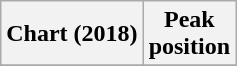<table class="wikitable plainrowheaders" style="text-align:center">
<tr>
<th scope="col">Chart (2018)</th>
<th scope="col">Peak<br> position</th>
</tr>
<tr>
</tr>
</table>
